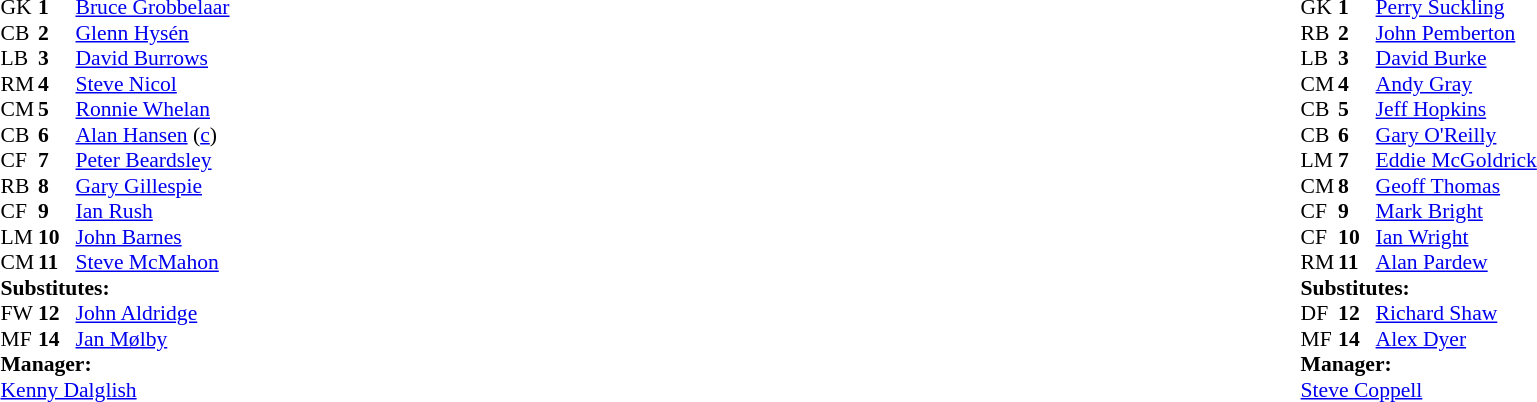<table width="100%">
<tr>
<td valign="top" width="50%"><br><table style="font-size: 90%" cellspacing="0" cellpadding="0">
<tr>
<td colspan="4"></td>
</tr>
<tr>
<th width=25></th>
<th width=25></th>
</tr>
<tr>
<td>GK</td>
<td><strong>1</strong></td>
<td> <a href='#'>Bruce Grobbelaar</a></td>
</tr>
<tr>
<td>CB</td>
<td><strong>2</strong></td>
<td> <a href='#'>Glenn Hysén</a></td>
</tr>
<tr>
<td>LB</td>
<td><strong>3</strong></td>
<td> <a href='#'>David Burrows</a></td>
</tr>
<tr>
<td>RM</td>
<td><strong>4</strong></td>
<td> <a href='#'>Steve Nicol</a></td>
</tr>
<tr>
<td>CM</td>
<td><strong>5</strong></td>
<td> <a href='#'>Ronnie Whelan</a></td>
</tr>
<tr>
<td>CB</td>
<td><strong>6</strong></td>
<td> <a href='#'>Alan Hansen</a> (<a href='#'>c</a>)</td>
</tr>
<tr>
<td>CF</td>
<td><strong>7</strong></td>
<td> <a href='#'>Peter Beardsley</a></td>
<td></td>
<td></td>
</tr>
<tr>
<td>RB</td>
<td><strong>8</strong></td>
<td> <a href='#'>Gary Gillespie</a></td>
</tr>
<tr>
<td>CF</td>
<td><strong>9</strong></td>
<td> <a href='#'>Ian Rush</a></td>
</tr>
<tr>
<td>LM</td>
<td><strong>10</strong></td>
<td> <a href='#'>John Barnes</a></td>
</tr>
<tr>
<td>CM</td>
<td><strong>11</strong></td>
<td> <a href='#'>Steve McMahon</a></td>
<td></td>
<td></td>
</tr>
<tr>
<td colspan=3><strong>Substitutes:</strong></td>
</tr>
<tr>
<td>FW</td>
<td><strong>12</strong></td>
<td> <a href='#'>John Aldridge</a></td>
<td></td>
<td></td>
</tr>
<tr>
<td>MF</td>
<td><strong>14</strong></td>
<td> <a href='#'>Jan Mølby</a></td>
<td></td>
<td></td>
</tr>
<tr>
<td colspan=3><strong>Manager:</strong></td>
</tr>
<tr>
<td colspan=4> <a href='#'>Kenny Dalglish</a></td>
</tr>
</table>
</td>
<td valign="top"></td>
<td valign="top" width="50%"><br><table style="font-size: 90%" cellspacing="0" cellpadding="0" align=center>
<tr>
<td colspan="4"></td>
</tr>
<tr>
<th width=25></th>
<th width=25></th>
</tr>
<tr>
<td>GK</td>
<td><strong>1</strong></td>
<td> <a href='#'>Perry Suckling</a></td>
</tr>
<tr>
<td>RB</td>
<td><strong>2</strong></td>
<td> <a href='#'>John Pemberton</a></td>
</tr>
<tr>
<td>LB</td>
<td><strong>3</strong></td>
<td> <a href='#'>David Burke</a></td>
</tr>
<tr>
<td>CM</td>
<td><strong>4</strong></td>
<td> <a href='#'>Andy Gray</a></td>
</tr>
<tr>
<td>CB</td>
<td><strong>5</strong></td>
<td> <a href='#'>Jeff Hopkins</a></td>
</tr>
<tr>
<td>CB</td>
<td><strong>6</strong></td>
<td> <a href='#'>Gary O'Reilly</a></td>
</tr>
<tr>
<td>LM</td>
<td><strong>7</strong></td>
<td> <a href='#'>Eddie McGoldrick</a></td>
</tr>
<tr>
<td>CM</td>
<td><strong>8</strong></td>
<td> <a href='#'>Geoff Thomas</a></td>
</tr>
<tr>
<td>CF</td>
<td><strong>9</strong></td>
<td> <a href='#'>Mark Bright</a></td>
</tr>
<tr>
<td>CF</td>
<td><strong>10</strong></td>
<td> <a href='#'>Ian Wright</a></td>
</tr>
<tr>
<td>RM</td>
<td><strong>11</strong></td>
<td> <a href='#'>Alan Pardew</a></td>
</tr>
<tr>
<td colspan=3><strong>Substitutes:</strong></td>
</tr>
<tr>
<td>DF</td>
<td><strong>12</strong></td>
<td> <a href='#'>Richard Shaw</a></td>
</tr>
<tr>
<td>MF</td>
<td><strong>14</strong></td>
<td> <a href='#'>Alex Dyer</a></td>
</tr>
<tr>
<td colspan=3><strong>Manager:</strong></td>
</tr>
<tr>
<td colspan=4> <a href='#'>Steve Coppell</a></td>
</tr>
</table>
</td>
</tr>
</table>
